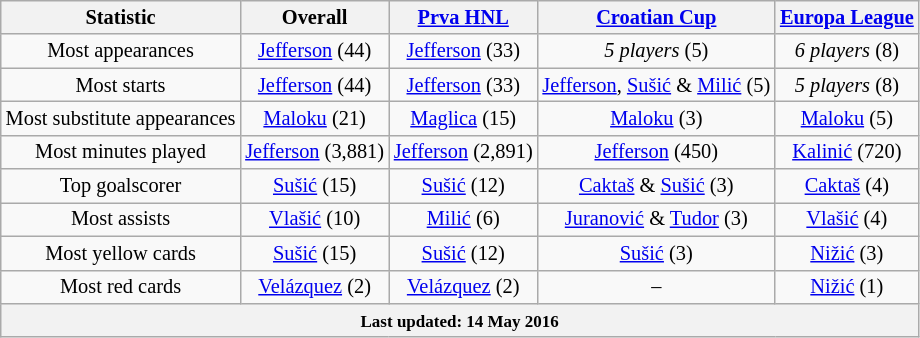<table class="wikitable" Style="text-align: center;font-size:85%">
<tr>
<th>Statistic</th>
<th>Overall</th>
<th><a href='#'>Prva HNL</a></th>
<th><a href='#'>Croatian Cup</a></th>
<th><a href='#'>Europa League</a></th>
</tr>
<tr>
<td>Most appearances</td>
<td><a href='#'>Jefferson</a> (44)</td>
<td><a href='#'>Jefferson</a> (33)</td>
<td><em>5 players</em> (5)</td>
<td><em>6 players</em> (8)</td>
</tr>
<tr>
<td>Most starts</td>
<td><a href='#'>Jefferson</a> (44)</td>
<td><a href='#'>Jefferson</a> (33)</td>
<td><a href='#'>Jefferson</a>, <a href='#'>Sušić</a> & <a href='#'>Milić</a> (5)</td>
<td><em>5 players</em> (8)</td>
</tr>
<tr>
<td>Most substitute appearances</td>
<td><a href='#'>Maloku</a> (21)</td>
<td><a href='#'>Maglica</a> (15)</td>
<td><a href='#'>Maloku</a> (3)</td>
<td><a href='#'>Maloku</a> (5)</td>
</tr>
<tr>
<td>Most minutes played</td>
<td><a href='#'>Jefferson</a> (3,881)</td>
<td><a href='#'>Jefferson</a> (2,891)</td>
<td><a href='#'>Jefferson</a> (450)</td>
<td><a href='#'>Kalinić</a> (720)</td>
</tr>
<tr>
<td>Top goalscorer</td>
<td><a href='#'>Sušić</a> (15)</td>
<td><a href='#'>Sušić</a> (12)</td>
<td><a href='#'>Caktaš</a> & <a href='#'>Sušić</a> (3)</td>
<td><a href='#'>Caktaš</a> (4)</td>
</tr>
<tr>
<td>Most assists</td>
<td><a href='#'>Vlašić</a> (10)</td>
<td><a href='#'>Milić</a> (6)</td>
<td><a href='#'>Juranović</a> & <a href='#'>Tudor</a> (3)</td>
<td><a href='#'>Vlašić</a> (4)</td>
</tr>
<tr>
<td>Most yellow cards</td>
<td><a href='#'>Sušić</a> (15)</td>
<td><a href='#'>Sušić</a> (12)</td>
<td><a href='#'>Sušić</a> (3)</td>
<td><a href='#'>Nižić</a> (3)</td>
</tr>
<tr>
<td>Most red cards</td>
<td><a href='#'>Velázquez</a> (2)</td>
<td><a href='#'>Velázquez</a> (2)</td>
<td>–</td>
<td><a href='#'>Nižić</a> (1)</td>
</tr>
<tr>
<th colspan="30"><small>Last updated: 14 May 2016</small></th>
</tr>
</table>
